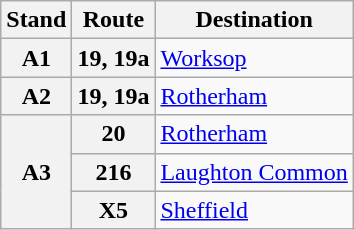<table class="wikitable">
<tr>
<th><strong>Stand</strong></th>
<th><strong>Route</strong></th>
<th><strong>Destination</strong></th>
</tr>
<tr>
<th>A1</th>
<th>19, 19a</th>
<td><a href='#'>Worksop</a>    </td>
</tr>
<tr>
<th>A2</th>
<th>19, 19a</th>
<td><a href='#'>Rotherham</a>     </td>
</tr>
<tr>
<th rowspan="3">A3</th>
<th>20</th>
<td><a href='#'>Rotherham</a>     </td>
</tr>
<tr>
<th>216</th>
<td><a href='#'>Laughton Common</a>  </td>
</tr>
<tr>
<th>X5</th>
<td><a href='#'>Sheffield</a>     </td>
</tr>
</table>
